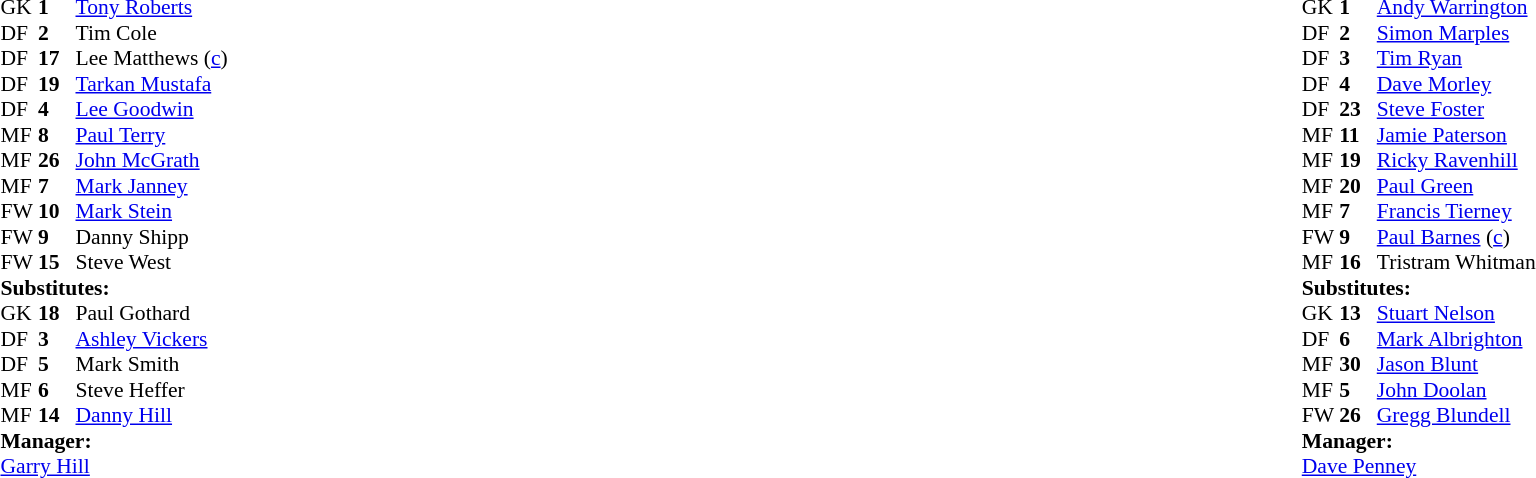<table width="100%">
<tr>
<td valign="top" width="50%"><br><table style="font-size: 90%" cellspacing="0" cellpadding="0">
<tr>
<td colspan="4"></td>
</tr>
<tr>
<th width="25"></th>
<th width="25"></th>
</tr>
<tr>
<td>GK</td>
<td><strong>1</strong></td>
<td><a href='#'>Tony Roberts</a></td>
</tr>
<tr>
<td>DF</td>
<td><strong>2</strong></td>
<td>Tim Cole</td>
</tr>
<tr>
<td>DF</td>
<td><strong>17</strong></td>
<td>Lee Matthews (<a href='#'>c</a>)</td>
<td></td>
</tr>
<tr>
<td>DF</td>
<td><strong>19</strong></td>
<td><a href='#'>Tarkan Mustafa</a></td>
</tr>
<tr>
<td>DF</td>
<td><strong>4</strong></td>
<td><a href='#'>Lee Goodwin</a></td>
<td></td>
<td></td>
</tr>
<tr>
<td>MF</td>
<td><strong>8</strong></td>
<td><a href='#'>Paul Terry</a></td>
<td></td>
<td></td>
</tr>
<tr>
<td>MF</td>
<td><strong>26</strong></td>
<td><a href='#'>John McGrath</a></td>
<td></td>
<td></td>
</tr>
<tr>
<td>MF</td>
<td><strong>7</strong></td>
<td><a href='#'>Mark Janney</a></td>
</tr>
<tr>
<td>FW</td>
<td><strong>10</strong></td>
<td><a href='#'>Mark Stein</a></td>
</tr>
<tr>
<td>FW</td>
<td><strong>9</strong></td>
<td>Danny Shipp</td>
</tr>
<tr>
<td>FW</td>
<td><strong>15</strong></td>
<td>Steve West</td>
</tr>
<tr>
<td colspan=4><strong>Substitutes:</strong></td>
</tr>
<tr>
<td>GK</td>
<td><strong>18</strong></td>
<td>Paul Gothard</td>
</tr>
<tr>
<td>DF</td>
<td><strong>3</strong></td>
<td><a href='#'>Ashley Vickers</a></td>
<td></td>
<td></td>
</tr>
<tr>
<td>DF</td>
<td><strong>5</strong></td>
<td>Mark Smith</td>
<td></td>
<td></td>
</tr>
<tr>
<td>MF</td>
<td><strong>6</strong></td>
<td>Steve Heffer</td>
<td></td>
<td></td>
</tr>
<tr>
<td>MF</td>
<td><strong>14</strong></td>
<td><a href='#'>Danny Hill</a></td>
</tr>
<tr>
<td colspan=4><strong>Manager:</strong></td>
</tr>
<tr>
<td colspan="4"><a href='#'>Garry Hill</a></td>
</tr>
</table>
</td>
<td></td>
<td valign="top" width="50%"><br><table style="font-size: 90%" cellspacing="0" cellpadding="0" align=center>
<tr>
<td colspan="4"></td>
</tr>
<tr>
<th width="25"></th>
<th width="25"></th>
</tr>
<tr>
<td>GK</td>
<td><strong>1</strong></td>
<td><a href='#'>Andy Warrington</a></td>
</tr>
<tr>
<td>DF</td>
<td><strong>2</strong></td>
<td><a href='#'>Simon Marples</a></td>
</tr>
<tr>
<td>DF</td>
<td><strong>3</strong></td>
<td><a href='#'>Tim Ryan</a></td>
</tr>
<tr>
<td>DF</td>
<td><strong>4</strong></td>
<td><a href='#'>Dave Morley</a></td>
</tr>
<tr>
<td>DF</td>
<td><strong>23</strong></td>
<td><a href='#'>Steve Foster</a></td>
</tr>
<tr>
<td>MF</td>
<td><strong>11</strong></td>
<td><a href='#'>Jamie Paterson</a></td>
<td></td>
<td></td>
</tr>
<tr>
<td>MF</td>
<td><strong>19</strong></td>
<td><a href='#'>Ricky Ravenhill</a></td>
<td></td>
</tr>
<tr>
<td>MF</td>
<td><strong>20</strong></td>
<td><a href='#'>Paul Green</a></td>
</tr>
<tr>
<td>MF</td>
<td><strong>7</strong></td>
<td><a href='#'>Francis Tierney</a></td>
</tr>
<tr>
<td>FW</td>
<td><strong>9</strong></td>
<td><a href='#'>Paul Barnes</a> (<a href='#'>c</a>)</td>
</tr>
<tr>
<td>MF</td>
<td><strong>16</strong></td>
<td>Tristram Whitman</td>
<td></td>
<td></td>
</tr>
<tr>
<td colspan=4><strong>Substitutes:</strong></td>
</tr>
<tr>
<td>GK</td>
<td><strong>13</strong></td>
<td><a href='#'>Stuart Nelson</a></td>
</tr>
<tr>
<td>DF</td>
<td><strong>6</strong></td>
<td><a href='#'>Mark Albrighton</a></td>
</tr>
<tr>
<td>MF</td>
<td><strong>30</strong></td>
<td><a href='#'>Jason Blunt</a></td>
<td></td>
<td></td>
</tr>
<tr>
<td>MF</td>
<td><strong>5</strong></td>
<td><a href='#'>John Doolan</a></td>
</tr>
<tr>
<td>FW</td>
<td><strong>26</strong></td>
<td><a href='#'>Gregg Blundell</a></td>
<td></td>
<td></td>
</tr>
<tr>
<td colspan=4><strong>Manager:</strong></td>
</tr>
<tr>
<td colspan="4"><a href='#'>Dave Penney</a></td>
</tr>
</table>
</td>
</tr>
</table>
